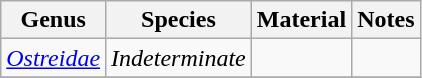<table class="wikitable" align="center">
<tr>
<th>Genus</th>
<th>Species</th>
<th>Material</th>
<th>Notes</th>
</tr>
<tr>
<td><em><a href='#'>Ostreidae</a></em></td>
<td><em>Indeterminate</em></td>
<td></td>
<td></td>
</tr>
<tr>
</tr>
</table>
